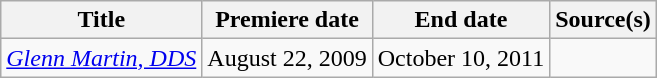<table class="wikitable sortable">
<tr>
<th>Title</th>
<th>Premiere date</th>
<th>End date</th>
<th>Source(s)</th>
</tr>
<tr>
<td><em><a href='#'>Glenn Martin, DDS</a></em></td>
<td>August 22, 2009</td>
<td>October 10, 2011</td>
<td></td>
</tr>
</table>
